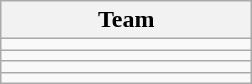<table class="wikitable" style="display:inline-table;">
<tr>
<th width=160>Team</th>
</tr>
<tr>
<td></td>
</tr>
<tr>
<td></td>
</tr>
<tr>
<td></td>
</tr>
<tr>
<td></td>
</tr>
</table>
